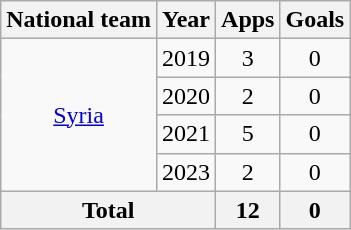<table class="wikitable" style="text-align:center">
<tr>
<th>National team</th>
<th>Year</th>
<th>Apps</th>
<th>Goals</th>
</tr>
<tr>
<td rowspan="4"><a href='#'>Syria</a></td>
<td>2019</td>
<td>3</td>
<td>0</td>
</tr>
<tr>
<td>2020</td>
<td>2</td>
<td>0</td>
</tr>
<tr>
<td>2021</td>
<td>5</td>
<td>0</td>
</tr>
<tr>
<td>2023</td>
<td>2</td>
<td>0</td>
</tr>
<tr>
<th colspan="2">Total</th>
<th>12</th>
<th>0</th>
</tr>
</table>
